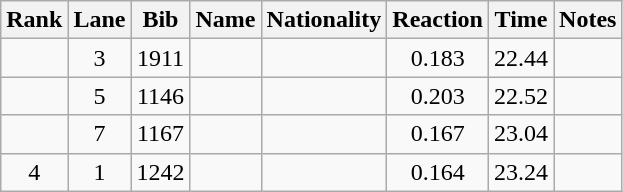<table class="wikitable sortable" style="text-align:center">
<tr>
<th>Rank</th>
<th>Lane</th>
<th>Bib</th>
<th>Name</th>
<th>Nationality</th>
<th>Reaction</th>
<th>Time</th>
<th>Notes</th>
</tr>
<tr>
<td></td>
<td>3</td>
<td>1911</td>
<td align=left></td>
<td align=left></td>
<td>0.183</td>
<td>22.44</td>
<td></td>
</tr>
<tr>
<td></td>
<td>5</td>
<td>1146</td>
<td align=left></td>
<td align=left></td>
<td>0.203</td>
<td>22.52</td>
<td></td>
</tr>
<tr>
<td></td>
<td>7</td>
<td>1167</td>
<td align=left></td>
<td align=left></td>
<td>0.167</td>
<td>23.04</td>
<td></td>
</tr>
<tr>
<td>4</td>
<td>1</td>
<td>1242</td>
<td align=left></td>
<td align=left></td>
<td>0.164</td>
<td>23.24</td>
<td></td>
</tr>
</table>
